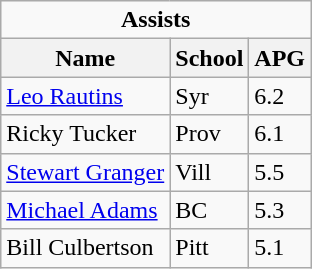<table class="wikitable">
<tr>
<td colspan=3 style="text-align:center;"><strong>Assists</strong></td>
</tr>
<tr>
<th>Name</th>
<th>School</th>
<th>APG</th>
</tr>
<tr>
<td><a href='#'>Leo Rautins</a></td>
<td>Syr</td>
<td>6.2</td>
</tr>
<tr>
<td>Ricky Tucker</td>
<td>Prov</td>
<td>6.1</td>
</tr>
<tr>
<td><a href='#'>Stewart Granger</a></td>
<td>Vill</td>
<td>5.5</td>
</tr>
<tr>
<td><a href='#'>Michael Adams</a></td>
<td>BC</td>
<td>5.3</td>
</tr>
<tr>
<td>Bill Culbertson</td>
<td>Pitt</td>
<td>5.1</td>
</tr>
</table>
